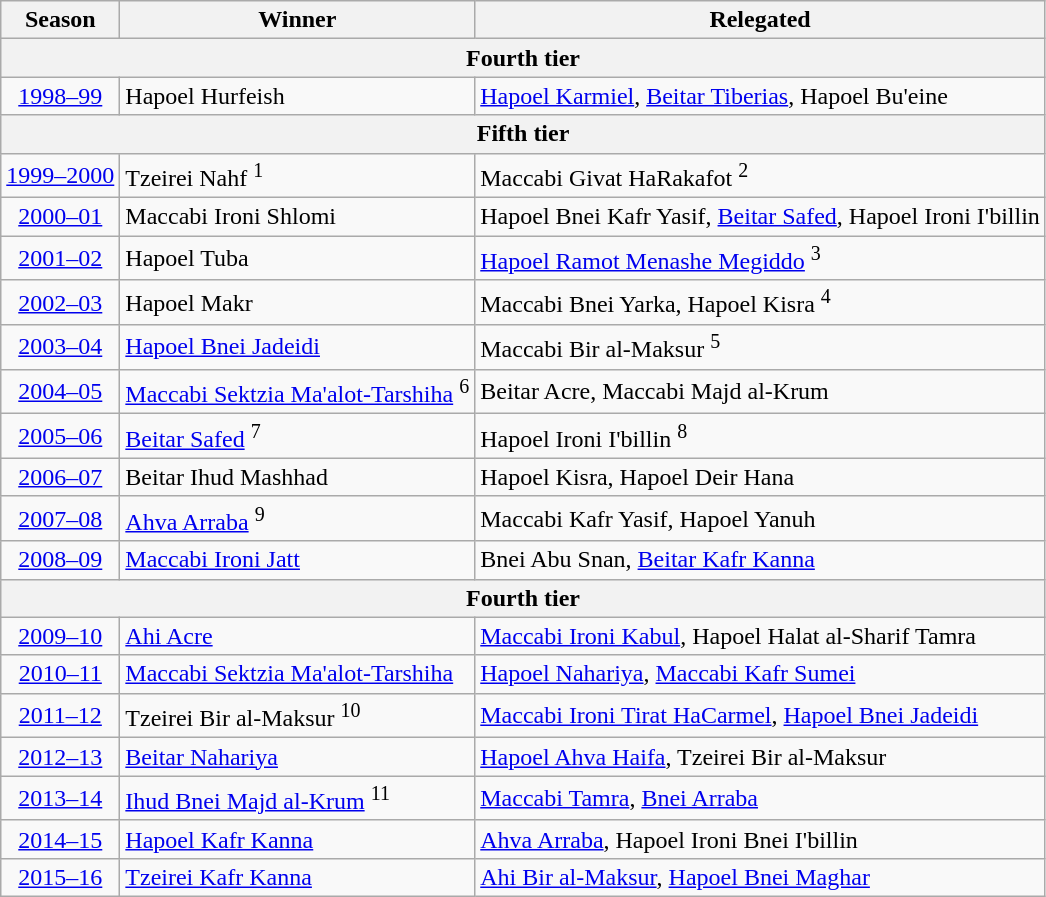<table class="wikitable" style="text-align:left">
<tr>
<th>Season</th>
<th>Winner</th>
<th>Relegated</th>
</tr>
<tr>
<th colspan=3>Fourth tier</th>
</tr>
<tr>
<td align="center"><a href='#'>1998–99</a></td>
<td>Hapoel Hurfeish</td>
<td><a href='#'>Hapoel Karmiel</a>, <a href='#'>Beitar Tiberias</a>, Hapoel Bu'eine</td>
</tr>
<tr>
<th colspan=3>Fifth tier</th>
</tr>
<tr>
<td align="center"><a href='#'>1999–2000</a></td>
<td>Tzeirei Nahf <sup>1</sup></td>
<td>Maccabi Givat HaRakafot <sup>2</sup></td>
</tr>
<tr>
<td align="center"><a href='#'>2000–01</a></td>
<td>Maccabi Ironi Shlomi</td>
<td>Hapoel Bnei Kafr Yasif, <a href='#'>Beitar Safed</a>, Hapoel Ironi I'billin</td>
</tr>
<tr>
<td align="center"><a href='#'>2001–02</a></td>
<td>Hapoel Tuba</td>
<td><a href='#'>Hapoel Ramot Menashe Megiddo</a> <sup>3</sup></td>
</tr>
<tr>
<td align="center"><a href='#'>2002–03</a></td>
<td>Hapoel Makr</td>
<td>Maccabi Bnei Yarka, Hapoel Kisra <sup>4</sup></td>
</tr>
<tr>
<td align="center"><a href='#'>2003–04</a></td>
<td><a href='#'>Hapoel Bnei Jadeidi</a></td>
<td>Maccabi Bir al-Maksur <sup>5</sup></td>
</tr>
<tr>
<td align="center"><a href='#'>2004–05</a></td>
<td><a href='#'>Maccabi Sektzia Ma'alot-Tarshiha</a> <sup>6</sup></td>
<td>Beitar Acre, Maccabi Majd al-Krum</td>
</tr>
<tr>
<td align="center"><a href='#'>2005–06</a></td>
<td><a href='#'>Beitar Safed</a> <sup>7</sup></td>
<td>Hapoel Ironi I'billin <sup>8</sup></td>
</tr>
<tr>
<td align="center"><a href='#'>2006–07</a></td>
<td>Beitar Ihud Mashhad</td>
<td>Hapoel Kisra, Hapoel Deir Hana</td>
</tr>
<tr>
<td align="center"><a href='#'>2007–08</a></td>
<td><a href='#'>Ahva Arraba</a> <sup>9</sup></td>
<td>Maccabi Kafr Yasif, Hapoel Yanuh</td>
</tr>
<tr>
<td align="center"><a href='#'>2008–09</a></td>
<td><a href='#'>Maccabi Ironi Jatt</a></td>
<td>Bnei Abu Snan, <a href='#'>Beitar Kafr Kanna</a></td>
</tr>
<tr>
<th colspan=3>Fourth tier</th>
</tr>
<tr>
<td align="center"><a href='#'>2009–10</a></td>
<td><a href='#'>Ahi Acre</a></td>
<td><a href='#'>Maccabi Ironi Kabul</a>, Hapoel Halat al-Sharif Tamra</td>
</tr>
<tr>
<td align="center"><a href='#'>2010–11</a></td>
<td><a href='#'>Maccabi Sektzia Ma'alot-Tarshiha</a></td>
<td><a href='#'>Hapoel Nahariya</a>, <a href='#'>Maccabi Kafr Sumei</a></td>
</tr>
<tr>
<td align="center"><a href='#'>2011–12</a></td>
<td>Tzeirei Bir al-Maksur <sup>10</sup></td>
<td><a href='#'>Maccabi Ironi Tirat HaCarmel</a>, <a href='#'>Hapoel Bnei Jadeidi</a></td>
</tr>
<tr>
<td align="center"><a href='#'>2012–13</a></td>
<td><a href='#'>Beitar Nahariya</a></td>
<td><a href='#'>Hapoel Ahva Haifa</a>, Tzeirei Bir al-Maksur</td>
</tr>
<tr>
<td align="center"><a href='#'>2013–14</a></td>
<td><a href='#'>Ihud Bnei Majd al-Krum</a> <sup>11</sup></td>
<td><a href='#'>Maccabi Tamra</a>, <a href='#'>Bnei Arraba</a></td>
</tr>
<tr>
<td align="center"><a href='#'>2014–15</a></td>
<td><a href='#'>Hapoel Kafr Kanna</a></td>
<td><a href='#'>Ahva Arraba</a>, Hapoel Ironi Bnei I'billin</td>
</tr>
<tr>
<td align="center"><a href='#'>2015–16</a></td>
<td><a href='#'>Tzeirei Kafr Kanna</a></td>
<td><a href='#'>Ahi Bir al-Maksur</a>, <a href='#'>Hapoel Bnei Maghar</a></td>
</tr>
</table>
